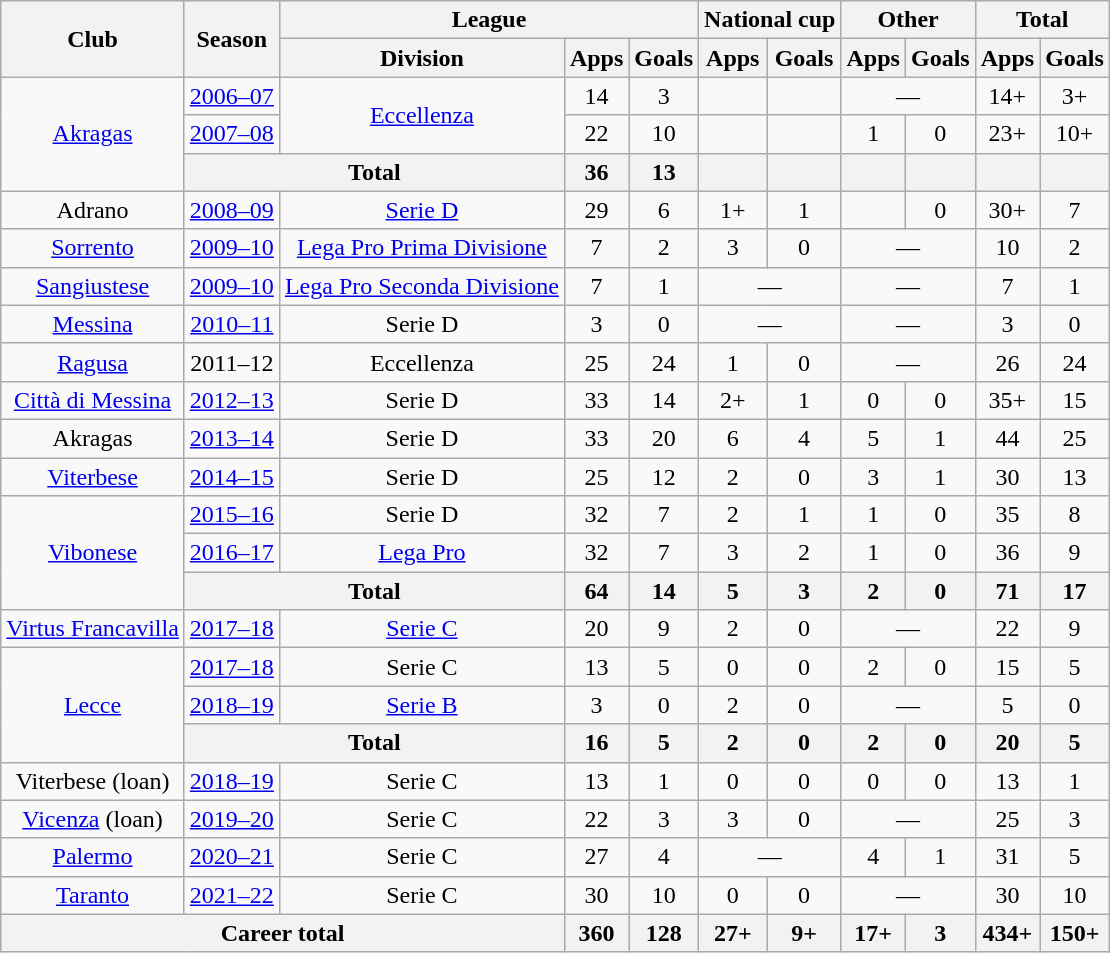<table class="wikitable" style="text-align:center">
<tr>
<th rowspan="2">Club</th>
<th rowspan="2">Season</th>
<th colspan="3">League</th>
<th colspan="2">National cup</th>
<th colspan="2">Other</th>
<th colspan="2">Total</th>
</tr>
<tr>
<th>Division</th>
<th>Apps</th>
<th>Goals</th>
<th>Apps</th>
<th>Goals</th>
<th>Apps</th>
<th>Goals</th>
<th>Apps</th>
<th>Goals</th>
</tr>
<tr>
<td rowspan="3"><a href='#'>Akragas</a></td>
<td><a href='#'>2006–07</a></td>
<td rowspan="2"><a href='#'>Eccellenza</a></td>
<td>14</td>
<td>3</td>
<td></td>
<td></td>
<td colspan="2">—</td>
<td>14+</td>
<td>3+</td>
</tr>
<tr>
<td><a href='#'>2007–08</a></td>
<td>22</td>
<td>10</td>
<td></td>
<td></td>
<td>1</td>
<td>0</td>
<td>23+</td>
<td>10+</td>
</tr>
<tr>
<th colspan="2">Total</th>
<th>36</th>
<th>13</th>
<th></th>
<th></th>
<th></th>
<th></th>
<th></th>
<th></th>
</tr>
<tr>
<td>Adrano</td>
<td><a href='#'>2008–09</a></td>
<td><a href='#'>Serie D</a></td>
<td>29</td>
<td>6</td>
<td>1+</td>
<td>1</td>
<td></td>
<td>0</td>
<td>30+</td>
<td>7</td>
</tr>
<tr>
<td><a href='#'>Sorrento</a></td>
<td><a href='#'>2009–10</a></td>
<td><a href='#'>Lega Pro Prima Divisione</a></td>
<td>7</td>
<td>2</td>
<td>3</td>
<td>0</td>
<td colspan="2">—</td>
<td>10</td>
<td>2</td>
</tr>
<tr>
<td><a href='#'>Sangiustese</a></td>
<td><a href='#'>2009–10</a></td>
<td><a href='#'>Lega Pro Seconda Divisione</a></td>
<td>7</td>
<td>1</td>
<td colspan="2">—</td>
<td colspan="2">—</td>
<td>7</td>
<td>1</td>
</tr>
<tr>
<td><a href='#'>Messina</a></td>
<td><a href='#'>2010–11</a></td>
<td>Serie D</td>
<td>3</td>
<td>0</td>
<td colspan="2">—</td>
<td colspan="2">—</td>
<td>3</td>
<td>0</td>
</tr>
<tr>
<td><a href='#'>Ragusa</a></td>
<td>2011–12</td>
<td>Eccellenza</td>
<td>25</td>
<td>24</td>
<td>1</td>
<td>0</td>
<td colspan="2">—</td>
<td>26</td>
<td>24</td>
</tr>
<tr>
<td><a href='#'>Città di Messina</a></td>
<td><a href='#'>2012–13</a></td>
<td>Serie D</td>
<td>33</td>
<td>14</td>
<td>2+</td>
<td>1</td>
<td>0</td>
<td>0</td>
<td>35+</td>
<td>15</td>
</tr>
<tr>
<td>Akragas</td>
<td><a href='#'>2013–14</a></td>
<td>Serie D</td>
<td>33</td>
<td>20</td>
<td>6</td>
<td>4</td>
<td>5</td>
<td>1</td>
<td>44</td>
<td>25</td>
</tr>
<tr>
<td><a href='#'>Viterbese</a></td>
<td><a href='#'>2014–15</a></td>
<td>Serie D</td>
<td>25</td>
<td>12</td>
<td>2</td>
<td>0</td>
<td>3</td>
<td>1</td>
<td>30</td>
<td>13</td>
</tr>
<tr>
<td rowspan="3"><a href='#'>Vibonese</a></td>
<td><a href='#'>2015–16</a></td>
<td>Serie D</td>
<td>32</td>
<td>7</td>
<td>2</td>
<td>1</td>
<td>1</td>
<td>0</td>
<td>35</td>
<td>8</td>
</tr>
<tr>
<td><a href='#'>2016–17</a></td>
<td><a href='#'>Lega Pro</a></td>
<td>32</td>
<td>7</td>
<td>3</td>
<td>2</td>
<td>1</td>
<td>0</td>
<td>36</td>
<td>9</td>
</tr>
<tr>
<th colspan="2">Total</th>
<th>64</th>
<th>14</th>
<th>5</th>
<th>3</th>
<th>2</th>
<th>0</th>
<th>71</th>
<th>17</th>
</tr>
<tr>
<td><a href='#'>Virtus Francavilla</a></td>
<td><a href='#'>2017–18</a></td>
<td><a href='#'>Serie C</a></td>
<td>20</td>
<td>9</td>
<td>2</td>
<td>0</td>
<td colspan="2">—</td>
<td>22</td>
<td>9</td>
</tr>
<tr>
<td rowspan="3"><a href='#'>Lecce</a></td>
<td><a href='#'>2017–18</a></td>
<td>Serie C</td>
<td>13</td>
<td>5</td>
<td>0</td>
<td>0</td>
<td>2</td>
<td>0</td>
<td>15</td>
<td>5</td>
</tr>
<tr>
<td><a href='#'>2018–19</a></td>
<td><a href='#'>Serie B</a></td>
<td>3</td>
<td>0</td>
<td>2</td>
<td>0</td>
<td colspan="2">—</td>
<td>5</td>
<td>0</td>
</tr>
<tr>
<th colspan="2">Total</th>
<th>16</th>
<th>5</th>
<th>2</th>
<th>0</th>
<th>2</th>
<th>0</th>
<th>20</th>
<th>5</th>
</tr>
<tr>
<td>Viterbese (loan)</td>
<td><a href='#'>2018–19</a></td>
<td>Serie C</td>
<td>13</td>
<td>1</td>
<td>0</td>
<td>0</td>
<td>0</td>
<td>0</td>
<td>13</td>
<td>1</td>
</tr>
<tr>
<td><a href='#'>Vicenza</a> (loan)</td>
<td><a href='#'>2019–20</a></td>
<td>Serie C</td>
<td>22</td>
<td>3</td>
<td>3</td>
<td>0</td>
<td colspan="2">—</td>
<td>25</td>
<td>3</td>
</tr>
<tr>
<td><a href='#'>Palermo</a></td>
<td><a href='#'>2020–21</a></td>
<td>Serie C</td>
<td>27</td>
<td>4</td>
<td colspan="2">—</td>
<td>4</td>
<td>1</td>
<td>31</td>
<td>5</td>
</tr>
<tr>
<td><a href='#'>Taranto</a></td>
<td><a href='#'>2021–22</a></td>
<td>Serie C</td>
<td>30</td>
<td>10</td>
<td>0</td>
<td>0</td>
<td colspan="2">—</td>
<td>30</td>
<td>10</td>
</tr>
<tr>
<th colspan="3">Career total</th>
<th>360</th>
<th>128</th>
<th>27+</th>
<th>9+</th>
<th>17+</th>
<th>3</th>
<th>434+</th>
<th>150+</th>
</tr>
</table>
